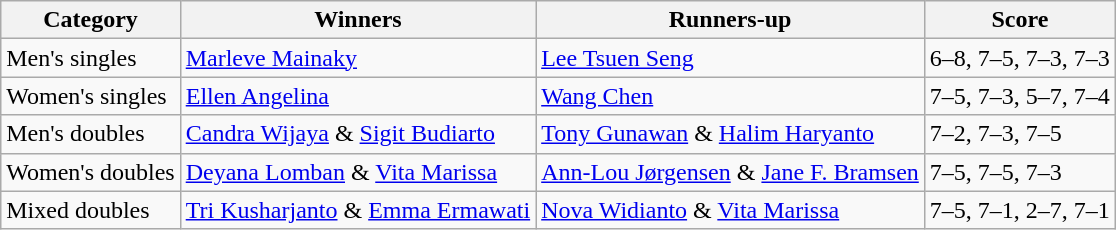<table class=wikitable>
<tr>
<th>Category</th>
<th>Winners</th>
<th>Runners-up</th>
<th>Score</th>
</tr>
<tr>
<td>Men's singles</td>
<td> <a href='#'>Marleve Mainaky</a></td>
<td> <a href='#'>Lee Tsuen Seng</a></td>
<td>6–8, 7–5, 7–3, 7–3</td>
</tr>
<tr>
<td>Women's singles</td>
<td> <a href='#'>Ellen Angelina</a></td>
<td> <a href='#'>Wang Chen</a></td>
<td>7–5, 7–3, 5–7, 7–4</td>
</tr>
<tr>
<td>Men's doubles</td>
<td> <a href='#'>Candra Wijaya</a> & <a href='#'>Sigit Budiarto</a></td>
<td> <a href='#'>Tony Gunawan</a> & <a href='#'>Halim Haryanto</a></td>
<td>7–2, 7–3, 7–5</td>
</tr>
<tr>
<td>Women's doubles</td>
<td> <a href='#'>Deyana Lomban</a> & <a href='#'>Vita Marissa</a></td>
<td> <a href='#'>Ann-Lou Jørgensen</a> & <a href='#'>Jane F. Bramsen</a></td>
<td>7–5, 7–5, 7–3</td>
</tr>
<tr>
<td>Mixed doubles</td>
<td> <a href='#'>Tri Kusharjanto</a> & <a href='#'>Emma Ermawati</a></td>
<td> <a href='#'>Nova Widianto</a> & <a href='#'>Vita Marissa</a></td>
<td>7–5, 7–1, 2–7, 7–1</td>
</tr>
</table>
